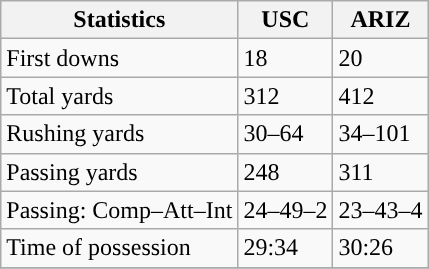<table class="wikitable" style="float: left;">
<tr>
<th>Statistics</th>
<th>USC</th>
<th>ARIZ</th>
</tr>
<tr>
<td>First downs</td>
<td>18</td>
<td>20</td>
</tr>
<tr>
<td>Total yards</td>
<td>312</td>
<td>412</td>
</tr>
<tr>
<td>Rushing yards</td>
<td>30–64</td>
<td>34–101</td>
</tr>
<tr>
<td>Passing yards</td>
<td>248</td>
<td>311</td>
</tr>
<tr>
<td>Passing: Comp–Att–Int</td>
<td>24–49–2</td>
<td>23–43–4</td>
</tr>
<tr>
<td>Time of possession</td>
<td>29:34</td>
<td>30:26</td>
</tr>
<tr>
</tr>
</table>
